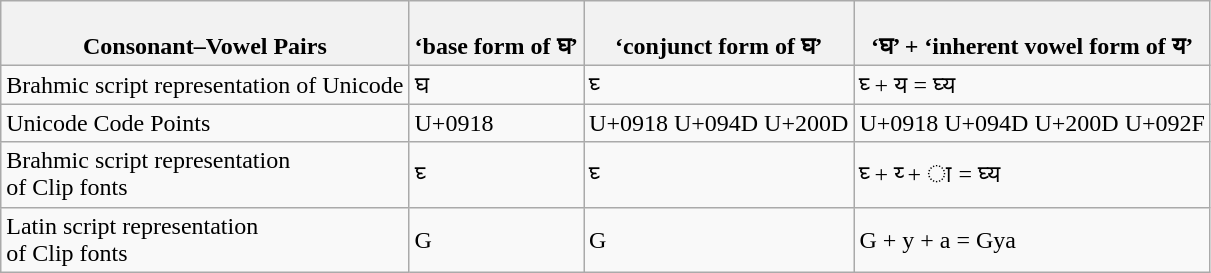<table class="wikitable">
<tr>
<th><br>Consonant–Vowel Pairs</th>
<th><br>‘base form of घ’</th>
<th><br>‘conjunct form of घ’</th>
<th><br>‘घ’ + ‘inherent vowel form of य’</th>
</tr>
<tr>
<td>Brahmic script representation of Unicode</td>
<td>घ</td>
<td>घ्‍</td>
<td>घ्‍ + य = घ्य</td>
</tr>
<tr>
<td>Unicode Code Points</td>
<td>U+0918</td>
<td>U+0918 U+094D U+200D</td>
<td>U+0918 U+094D U+200D U+092F</td>
</tr>
<tr>
<td>Brahmic script representation<br>of Clip fonts</td>
<td>घ्‍</td>
<td>घ्‍</td>
<td>घ्‍ + य्‍ + ा = घ्य</td>
</tr>
<tr>
<td>Latin script representation<br>of Clip fonts</td>
<td>G</td>
<td>G</td>
<td>G + y + a = Gya</td>
</tr>
</table>
